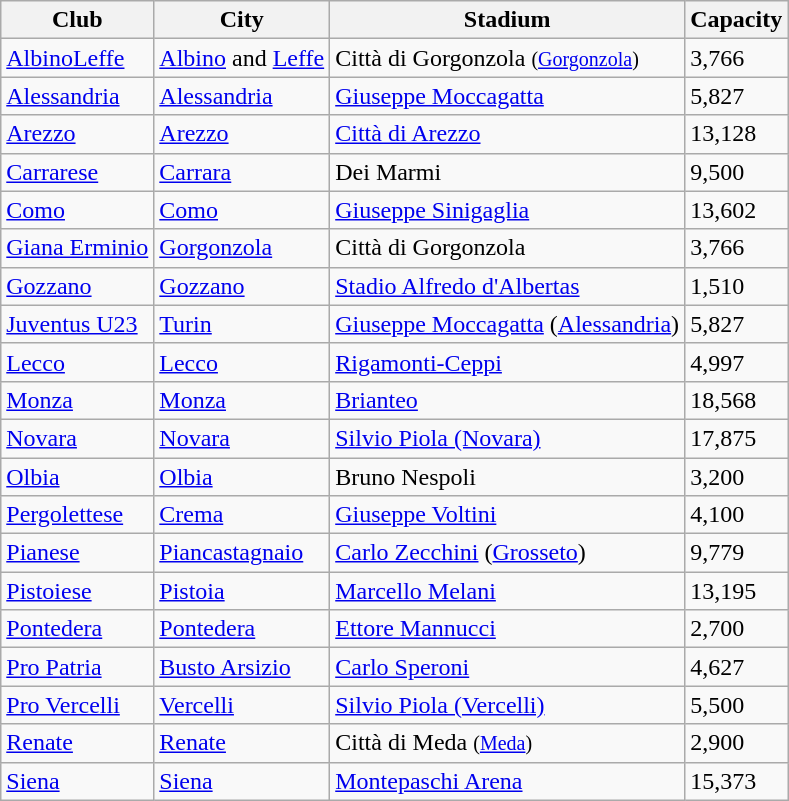<table class="wikitable sortable">
<tr>
<th>Club</th>
<th>City</th>
<th>Stadium</th>
<th>Capacity</th>
</tr>
<tr>
<td><a href='#'>AlbinoLeffe</a></td>
<td><a href='#'>Albino</a> and <a href='#'>Leffe</a></td>
<td>Città di Gorgonzola <small>(<a href='#'>Gorgonzola</a>)</small></td>
<td>3,766</td>
</tr>
<tr>
<td><a href='#'>Alessandria</a></td>
<td><a href='#'>Alessandria</a></td>
<td><a href='#'>Giuseppe Moccagatta</a></td>
<td>5,827</td>
</tr>
<tr>
<td><a href='#'>Arezzo</a></td>
<td><a href='#'>Arezzo</a></td>
<td><a href='#'>Città di Arezzo</a></td>
<td>13,128</td>
</tr>
<tr>
<td><a href='#'>Carrarese</a></td>
<td><a href='#'>Carrara</a></td>
<td>Dei Marmi</td>
<td>9,500</td>
</tr>
<tr>
<td><a href='#'>Como</a></td>
<td><a href='#'>Como</a></td>
<td><a href='#'>Giuseppe Sinigaglia</a></td>
<td>13,602</td>
</tr>
<tr>
<td><a href='#'>Giana Erminio</a></td>
<td><a href='#'>Gorgonzola</a></td>
<td>Città di Gorgonzola</td>
<td>3,766</td>
</tr>
<tr>
<td><a href='#'>Gozzano</a></td>
<td><a href='#'>Gozzano</a></td>
<td><a href='#'>Stadio Alfredo d'Albertas</a></td>
<td>1,510</td>
</tr>
<tr>
<td><a href='#'>Juventus U23</a></td>
<td><a href='#'>Turin</a></td>
<td><a href='#'>Giuseppe Moccagatta</a> (<a href='#'>Alessandria</a>)</td>
<td>5,827</td>
</tr>
<tr>
<td><a href='#'>Lecco</a></td>
<td><a href='#'>Lecco</a></td>
<td><a href='#'>Rigamonti-Ceppi</a></td>
<td>4,997</td>
</tr>
<tr>
<td><a href='#'>Monza</a></td>
<td><a href='#'>Monza</a></td>
<td><a href='#'>Brianteo</a></td>
<td>18,568</td>
</tr>
<tr>
<td><a href='#'>Novara</a></td>
<td><a href='#'>Novara</a></td>
<td><a href='#'>Silvio Piola (Novara)</a></td>
<td>17,875</td>
</tr>
<tr>
<td><a href='#'>Olbia</a></td>
<td><a href='#'>Olbia</a></td>
<td>Bruno Nespoli</td>
<td>3,200</td>
</tr>
<tr>
<td><a href='#'>Pergolettese</a></td>
<td><a href='#'>Crema</a></td>
<td><a href='#'>Giuseppe Voltini</a></td>
<td>4,100</td>
</tr>
<tr>
<td><a href='#'>Pianese</a></td>
<td><a href='#'>Piancastagnaio</a></td>
<td><a href='#'>Carlo Zecchini</a> (<a href='#'>Grosseto</a>)</td>
<td>9,779</td>
</tr>
<tr>
<td><a href='#'>Pistoiese</a></td>
<td><a href='#'>Pistoia</a></td>
<td><a href='#'>Marcello Melani</a></td>
<td>13,195</td>
</tr>
<tr>
<td><a href='#'>Pontedera</a></td>
<td><a href='#'>Pontedera</a></td>
<td><a href='#'>Ettore Mannucci</a></td>
<td>2,700</td>
</tr>
<tr>
<td><a href='#'>Pro Patria</a></td>
<td><a href='#'>Busto Arsizio</a></td>
<td><a href='#'>Carlo Speroni</a></td>
<td>4,627</td>
</tr>
<tr>
<td><a href='#'>Pro Vercelli</a></td>
<td><a href='#'>Vercelli</a></td>
<td><a href='#'>Silvio Piola (Vercelli)</a></td>
<td>5,500</td>
</tr>
<tr>
<td><a href='#'>Renate</a></td>
<td><a href='#'>Renate</a></td>
<td>Città di Meda <small>(<a href='#'>Meda</a>)</small></td>
<td>2,900</td>
</tr>
<tr>
<td><a href='#'>Siena</a></td>
<td><a href='#'>Siena</a></td>
<td><a href='#'>Montepaschi Arena</a></td>
<td>15,373</td>
</tr>
</table>
